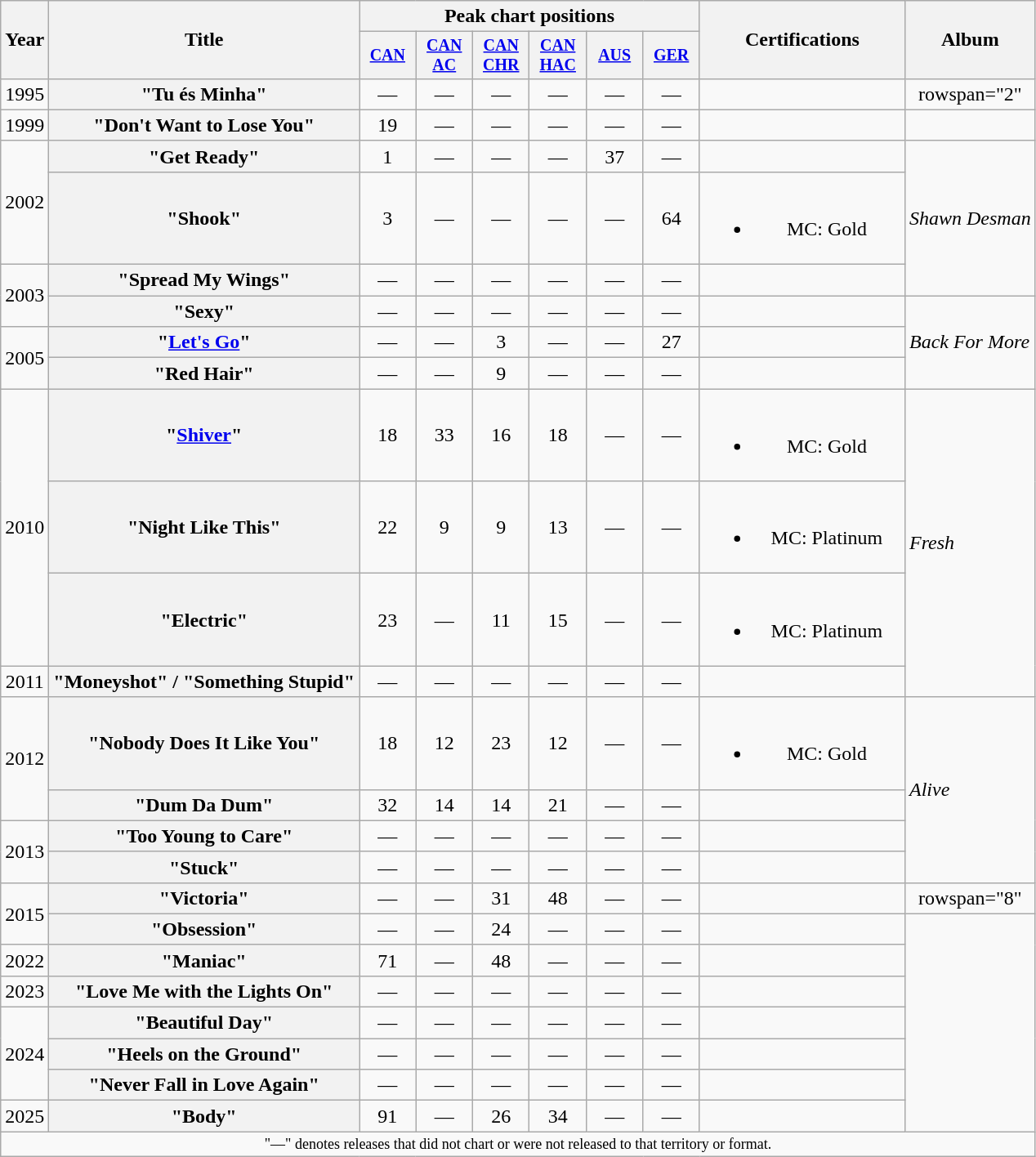<table class="wikitable plainrowheaders" style="text-align:center;">
<tr>
<th rowspan="2">Year</th>
<th rowspan="2">Title</th>
<th colspan="6">Peak chart positions</th>
<th rowspan="2" style="width:10em;">Certifications</th>
<th rowspan="2">Album</th>
</tr>
<tr style="font-size:smaller;">
<th style="width:3em;"><a href='#'>CAN</a><br></th>
<th style="width:3em;"><a href='#'>CAN AC</a><br></th>
<th style="width:3em;"><a href='#'>CAN CHR</a><br></th>
<th style="width:3em;"><a href='#'>CAN HAC</a><br></th>
<th style="width:3em;"><a href='#'>AUS</a><br></th>
<th style="width:3em;"><a href='#'>GER</a><br></th>
</tr>
<tr>
<td>1995</td>
<th scope="row">"Tu és Minha"</th>
<td>—</td>
<td>—</td>
<td>—</td>
<td>—</td>
<td>—</td>
<td>—</td>
<td></td>
<td>rowspan="2" </td>
</tr>
<tr>
<td>1999</td>
<th scope="row">"Don't Want to Lose You"</th>
<td>19</td>
<td>—</td>
<td>—</td>
<td>—</td>
<td>—</td>
<td>—</td>
<td></td>
</tr>
<tr>
<td rowspan="2">2002</td>
<th scope="row">"Get Ready"</th>
<td>1</td>
<td>—</td>
<td>—</td>
<td>—</td>
<td>37</td>
<td>—</td>
<td></td>
<td style="text-align:left;" rowspan="3"><em>Shawn Desman</em></td>
</tr>
<tr>
<th scope="row">"Shook"</th>
<td>3</td>
<td>—</td>
<td>—</td>
<td>—</td>
<td>—</td>
<td>64</td>
<td><br><ul><li>MC: Gold</li></ul></td>
</tr>
<tr>
<td rowspan="2">2003</td>
<th scope="row">"Spread My Wings"</th>
<td>—</td>
<td>—</td>
<td>—</td>
<td>—</td>
<td>—</td>
<td>—</td>
<td></td>
</tr>
<tr>
<th scope="row">"Sexy"</th>
<td>—</td>
<td>—</td>
<td>—</td>
<td>—</td>
<td>—</td>
<td>—</td>
<td></td>
<td rowspan="3" style="text-align:left;"><em>Back For More</em></td>
</tr>
<tr>
<td rowspan="2">2005</td>
<th scope="row">"<a href='#'>Let's Go</a>"</th>
<td>—</td>
<td>—</td>
<td>3</td>
<td>—</td>
<td>—</td>
<td>27</td>
<td></td>
</tr>
<tr>
<th scope="row">"Red Hair"</th>
<td>—</td>
<td>—</td>
<td>9</td>
<td>—</td>
<td>—</td>
<td>—</td>
<td></td>
</tr>
<tr>
<td rowspan="3">2010</td>
<th scope="row">"<a href='#'>Shiver</a>"</th>
<td>18</td>
<td>33</td>
<td>16</td>
<td>18</td>
<td>—</td>
<td>—</td>
<td><br><ul><li>MC: Gold</li></ul></td>
<td style="text-align:left;" rowspan="4"><em>Fresh</em></td>
</tr>
<tr>
<th scope="row">"Night Like This"</th>
<td>22</td>
<td>9</td>
<td>9</td>
<td>13</td>
<td>—</td>
<td>—</td>
<td><br><ul><li>MC: Platinum</li></ul></td>
</tr>
<tr>
<th scope="row">"Electric"</th>
<td>23</td>
<td>—</td>
<td>11</td>
<td>15</td>
<td>—</td>
<td>—</td>
<td><br><ul><li>MC: Platinum</li></ul></td>
</tr>
<tr>
<td>2011</td>
<th scope="row">"Moneyshot" / "Something Stupid"</th>
<td>—</td>
<td>—</td>
<td>—</td>
<td>—</td>
<td>—</td>
<td>—</td>
<td></td>
</tr>
<tr>
<td rowspan="2">2012</td>
<th scope="row">"Nobody Does It Like You"</th>
<td>18</td>
<td>12</td>
<td>23</td>
<td>12</td>
<td>—</td>
<td>—</td>
<td><br><ul><li>MC: Gold</li></ul></td>
<td style="text-align:left;" rowspan="4"><em>Alive</em></td>
</tr>
<tr>
<th scope="row">"Dum Da Dum"</th>
<td>32</td>
<td>14</td>
<td>14</td>
<td>21</td>
<td>—</td>
<td>—</td>
<td></td>
</tr>
<tr>
<td rowspan="2">2013</td>
<th scope="row">"Too Young to Care"</th>
<td>—</td>
<td>—</td>
<td>—</td>
<td>—</td>
<td>—</td>
<td>—</td>
<td></td>
</tr>
<tr>
<th scope="row">"Stuck"</th>
<td>—</td>
<td>—</td>
<td>—</td>
<td>—</td>
<td>—</td>
<td>—</td>
<td></td>
</tr>
<tr>
<td rowspan="2">2015</td>
<th scope="row">"Victoria"</th>
<td>—</td>
<td>—</td>
<td>31</td>
<td>48</td>
<td>—</td>
<td>—</td>
<td></td>
<td>rowspan="8" </td>
</tr>
<tr>
<th scope="row">"Obsession"</th>
<td>—</td>
<td>—</td>
<td>24</td>
<td>—</td>
<td>—</td>
<td>—</td>
<td></td>
</tr>
<tr>
<td>2022</td>
<th scope="row">"Maniac"</th>
<td>71</td>
<td>—</td>
<td>48</td>
<td>—</td>
<td>—</td>
<td>—</td>
<td></td>
</tr>
<tr>
<td>2023</td>
<th scope="row">"Love Me with the Lights On"</th>
<td>—</td>
<td>—</td>
<td>—</td>
<td>—</td>
<td>—</td>
<td>—</td>
<td></td>
</tr>
<tr>
<td rowspan="3">2024</td>
<th scope="row">"Beautiful Day"</th>
<td>—</td>
<td>—</td>
<td>—</td>
<td>—</td>
<td>—</td>
<td>—</td>
<td></td>
</tr>
<tr>
<th scope="row">"Heels on the Ground"</th>
<td>—</td>
<td>—</td>
<td>—</td>
<td>—</td>
<td>—</td>
<td>—</td>
<td></td>
</tr>
<tr>
<th scope="row">"Never Fall in Love Again"</th>
<td>—</td>
<td>—</td>
<td>—</td>
<td>—</td>
<td>—</td>
<td>—</td>
<td></td>
</tr>
<tr>
<td>2025</td>
<th scope="row">"Body"<br></th>
<td>91</td>
<td>—</td>
<td>26</td>
<td>34</td>
<td>—</td>
<td>—</td>
<td></td>
</tr>
<tr>
<td colspan="10" style="font-size:9pt">"—" denotes releases that did not chart or were not released to that territory or format.</td>
</tr>
</table>
